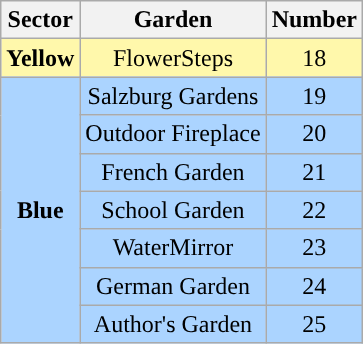<table class="wikitable" style="text-align:center">
<tr>
<th>Sector</th>
<th>Garden</th>
<th>Number</th>
</tr>
<tr>
<td style="background:#fff8ab;"><strong>Yellow</strong></td>
<td style="background:#fff8ab;">FlowerSteps</td>
<td style="background:#fff8ab;">18</td>
</tr>
<tr>
<td style="background:#abd4ff;" rowspan="7"><strong>Blue</strong></td>
<td style="background:#abd4ff;">Salzburg Gardens</td>
<td style="background:#abd4ff;">19</td>
</tr>
<tr>
<td style="background:#abd4ff;">Outdoor Fireplace</td>
<td style="background:#abd4ff;">20</td>
</tr>
<tr>
<td style="background:#abd4ff;">French Garden</td>
<td style="background:#abd4ff;">21</td>
</tr>
<tr>
<td style="background:#abd4ff;">School Garden</td>
<td style="background:#abd4ff;">22</td>
</tr>
<tr>
<td style="background:#abd4ff;">WaterMirror</td>
<td style="background:#abd4ff;">23</td>
</tr>
<tr>
<td style="background:#abd4ff;">German Garden</td>
<td style="background:#abd4ff;">24</td>
</tr>
<tr>
<td style="background:#abd4ff;">Author's Garden</td>
<td style="background:#abd4ff;">25</td>
</tr>
</table>
